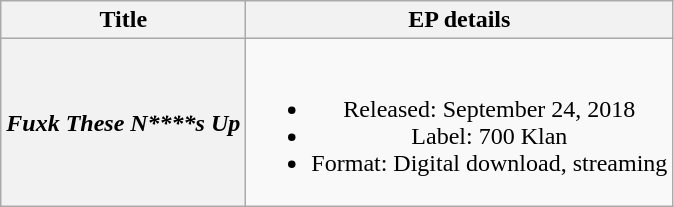<table class="wikitable plainrowheaders" style="text-align:center;">
<tr>
<th>Title</th>
<th>EP details</th>
</tr>
<tr>
<th scope="row"><em>Fuxk These N****s Up</em><br></th>
<td><br><ul><li>Released: September 24, 2018</li><li>Label: 700 Klan</li><li>Format: Digital download, streaming</li></ul></td>
</tr>
</table>
